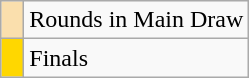<table class="wikitable">
<tr>
<td style="background: #FADFAD"> </td>
<td>Rounds in Main Draw</td>
</tr>
<tr>
<td style="background: #FFD700"> </td>
<td>Finals</td>
</tr>
</table>
